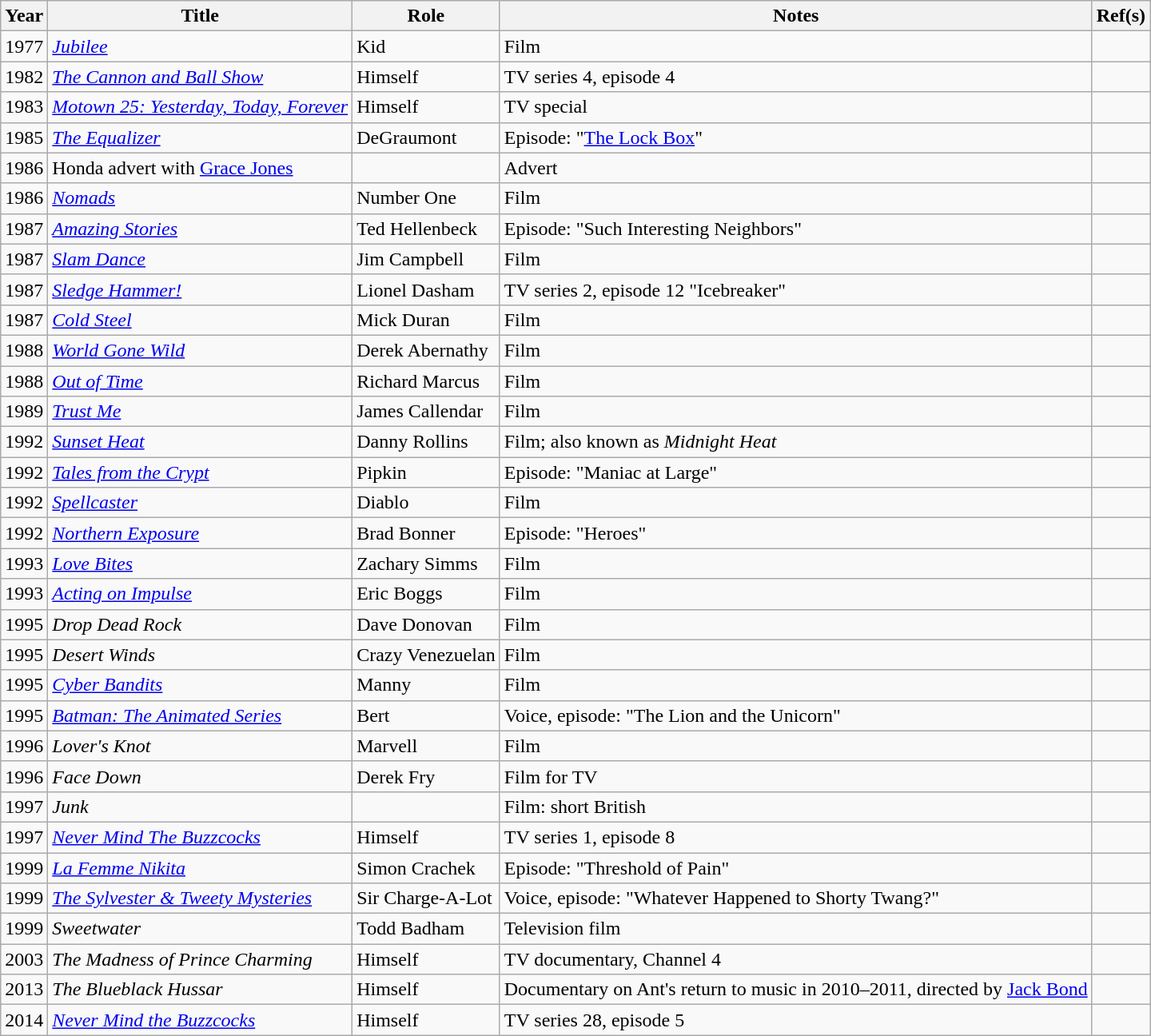<table class="wikitable sortable">
<tr>
<th>Year</th>
<th>Title</th>
<th>Role</th>
<th class="unsortable">Notes</th>
<th class="unsortable">Ref(s)</th>
</tr>
<tr>
<td>1977</td>
<td><em><a href='#'>Jubilee</a></em></td>
<td>Kid</td>
<td>Film</td>
<td></td>
</tr>
<tr>
<td>1982</td>
<td><em><a href='#'>The Cannon and Ball Show</a></em></td>
<td>Himself</td>
<td>TV series 4, episode 4</td>
<td></td>
</tr>
<tr>
<td>1983</td>
<td><em><a href='#'>Motown 25: Yesterday, Today, Forever</a></em></td>
<td>Himself</td>
<td>TV special</td>
<td></td>
</tr>
<tr>
<td>1985</td>
<td><em><a href='#'>The Equalizer</a></em></td>
<td>DeGraumont</td>
<td>Episode: "<a href='#'>The Lock Box</a>"</td>
<td></td>
</tr>
<tr>
<td>1986</td>
<td>Honda advert with <a href='#'>Grace Jones</a></td>
<td></td>
<td>Advert</td>
<td></td>
</tr>
<tr>
<td>1986</td>
<td><em><a href='#'>Nomads</a></em></td>
<td>Number One</td>
<td>Film</td>
<td></td>
</tr>
<tr>
<td>1987</td>
<td><em><a href='#'>Amazing Stories</a></em></td>
<td>Ted Hellenbeck</td>
<td>Episode: "Such Interesting Neighbors"</td>
<td></td>
</tr>
<tr>
<td>1987</td>
<td><em><a href='#'>Slam Dance</a></em></td>
<td>Jim Campbell</td>
<td>Film</td>
<td></td>
</tr>
<tr>
<td>1987</td>
<td><em><a href='#'>Sledge Hammer!</a></em></td>
<td>Lionel Dasham</td>
<td>TV series 2, episode 12 "Icebreaker"</td>
<td></td>
</tr>
<tr>
<td>1987</td>
<td><em><a href='#'>Cold Steel</a></em></td>
<td>Mick Duran</td>
<td>Film</td>
<td></td>
</tr>
<tr>
<td>1988</td>
<td><em><a href='#'>World Gone Wild</a></em></td>
<td>Derek Abernathy</td>
<td>Film</td>
<td></td>
</tr>
<tr>
<td>1988</td>
<td><em><a href='#'>Out of Time</a></em></td>
<td>Richard Marcus</td>
<td>Film</td>
<td></td>
</tr>
<tr>
<td>1989</td>
<td><em><a href='#'>Trust Me</a></em></td>
<td>James Callendar</td>
<td>Film</td>
<td></td>
</tr>
<tr>
<td>1992</td>
<td><em><a href='#'>Sunset Heat</a></em></td>
<td>Danny Rollins</td>
<td>Film; also known as <em>Midnight Heat</em></td>
<td></td>
</tr>
<tr>
<td>1992</td>
<td><em><a href='#'>Tales from the Crypt</a></em></td>
<td>Pipkin</td>
<td>Episode: "Maniac at Large"</td>
<td></td>
</tr>
<tr>
<td>1992</td>
<td><em><a href='#'>Spellcaster</a></em></td>
<td>Diablo</td>
<td>Film</td>
<td></td>
</tr>
<tr>
<td>1992</td>
<td><em><a href='#'>Northern Exposure</a></em></td>
<td>Brad Bonner</td>
<td>Episode: "Heroes"</td>
<td></td>
</tr>
<tr>
<td>1993</td>
<td><em><a href='#'>Love Bites</a></em></td>
<td>Zachary Simms</td>
<td>Film</td>
<td></td>
</tr>
<tr>
<td>1993</td>
<td><em><a href='#'>Acting on Impulse</a></em></td>
<td>Eric Boggs</td>
<td>Film</td>
<td></td>
</tr>
<tr>
<td>1995</td>
<td><em>Drop Dead Rock</em></td>
<td>Dave Donovan</td>
<td>Film</td>
<td></td>
</tr>
<tr>
<td>1995</td>
<td><em>Desert Winds</em></td>
<td>Crazy Venezuelan</td>
<td>Film</td>
<td></td>
</tr>
<tr>
<td>1995</td>
<td><em><a href='#'>Cyber Bandits</a></em></td>
<td>Manny</td>
<td>Film</td>
<td></td>
</tr>
<tr>
<td>1995</td>
<td><em><a href='#'>Batman: The Animated Series</a></em></td>
<td>Bert</td>
<td>Voice, episode: "The Lion and the Unicorn"</td>
<td></td>
</tr>
<tr>
<td>1996</td>
<td><em>Lover's Knot</em></td>
<td>Marvell</td>
<td>Film</td>
<td></td>
</tr>
<tr>
<td>1996</td>
<td><em>Face Down</em></td>
<td>Derek Fry</td>
<td>Film for TV</td>
<td></td>
</tr>
<tr>
<td>1997</td>
<td><em>Junk</em></td>
<td></td>
<td>Film: short British</td>
<td></td>
</tr>
<tr>
<td>1997</td>
<td><em><a href='#'>Never Mind The Buzzcocks</a></em></td>
<td>Himself</td>
<td>TV series 1, episode 8</td>
<td></td>
</tr>
<tr>
<td>1999</td>
<td><em><a href='#'>La Femme Nikita</a></em></td>
<td>Simon Crachek</td>
<td>Episode: "Threshold of Pain"</td>
<td></td>
</tr>
<tr>
<td>1999</td>
<td><em><a href='#'>The Sylvester & Tweety Mysteries</a></em></td>
<td>Sir Charge-A-Lot</td>
<td>Voice, episode: "Whatever Happened to Shorty Twang?"</td>
<td></td>
</tr>
<tr>
<td>1999</td>
<td><em>Sweetwater</em></td>
<td>Todd Badham</td>
<td>Television film</td>
<td></td>
</tr>
<tr>
<td>2003</td>
<td><em>The Madness of Prince Charming</em></td>
<td>Himself</td>
<td>TV documentary, Channel 4</td>
<td></td>
</tr>
<tr>
<td>2013</td>
<td><em>The Blueblack Hussar</em></td>
<td>Himself</td>
<td>Documentary on Ant's return to music in 2010–2011, directed by <a href='#'>Jack Bond</a></td>
<td></td>
</tr>
<tr>
<td>2014</td>
<td><em><a href='#'>Never Mind the Buzzcocks</a></em></td>
<td>Himself</td>
<td>TV series 28, episode 5</td>
<td></td>
</tr>
</table>
